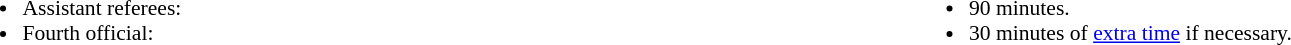<table style="width:100%; font-size:90%">
<tr>
<td style="width:50%; vertical-align:top"><br><ul><li>Assistant referees:</li><li>Fourth official:</li></ul></td>
<td style="width:50%; vertical-align:top"><br><ul><li>90 minutes.</li><li>30 minutes of <a href='#'>extra time</a> if necessary.</li></ul></td>
</tr>
</table>
